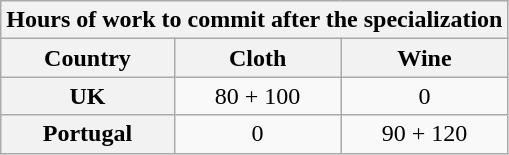<table class="wikitable floatright" style="text-align:center;">
<tr>
<th colspan="3"><strong>Hours of work to commit after the specialization</strong></th>
</tr>
<tr>
<th scope="col">Country</th>
<th scope="col">Cloth</th>
<th scope="col">Wine</th>
</tr>
<tr>
<th scope="row"><strong>UK</strong></th>
<td>80 + 100</td>
<td>0</td>
</tr>
<tr>
<th scope="row"><strong>Portugal</strong></th>
<td>0</td>
<td>90 + 120</td>
</tr>
</table>
